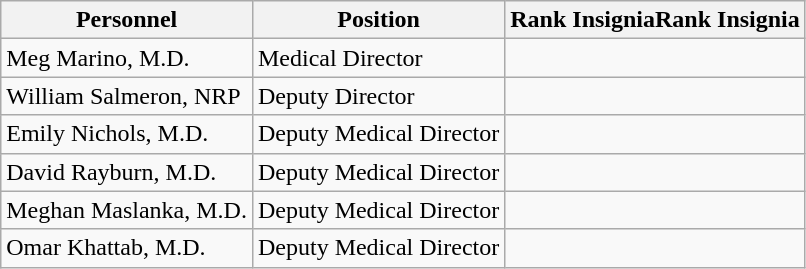<table class="wikitable">
<tr>
<th>Personnel</th>
<th>Position</th>
<th>Rank InsigniaRank Insignia</th>
</tr>
<tr>
<td>Meg Marino, M.D.</td>
<td>Medical Director</td>
<td></td>
</tr>
<tr>
<td>William Salmeron, NRP</td>
<td>Deputy Director</td>
<td></td>
</tr>
<tr>
<td>Emily Nichols, M.D.</td>
<td>Deputy Medical Director</td>
<td></td>
</tr>
<tr>
<td>David Rayburn, M.D.</td>
<td>Deputy Medical Director</td>
<td></td>
</tr>
<tr>
<td>Meghan Maslanka, M.D.</td>
<td>Deputy Medical Director</td>
<td></td>
</tr>
<tr>
<td>Omar Khattab, M.D.</td>
<td>Deputy Medical Director</td>
<td></td>
</tr>
</table>
